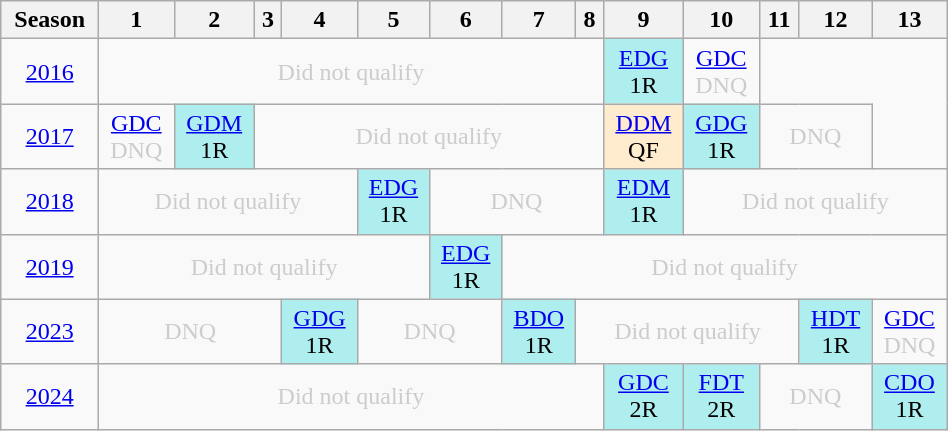<table class="wikitable" style="width:50%; margin:0">
<tr>
<th>Season</th>
<th>1</th>
<th>2</th>
<th>3</th>
<th>4</th>
<th>5</th>
<th>6</th>
<th>7</th>
<th>8</th>
<th>9</th>
<th>10</th>
<th>11</th>
<th>12</th>
<th>13</th>
</tr>
<tr>
<td style="text-align:center;"background:#efefef;"><a href='#'>2016</a></td>
<td colspan="8" style="text-align:center; color:#ccc;">Did not qualify</td>
<td style="text-align:center; background:#afeeee;"><a href='#'>EDG</a><br>1R</td>
<td style="text-align:center; color:#ccc;"><a href='#'>GDC</a><br>DNQ</td>
</tr>
<tr>
<td style="text-align:center;"background:#efefef;"><a href='#'>2017</a></td>
<td style="text-align:center; color:#ccc;"><a href='#'>GDC</a><br>DNQ</td>
<td style="text-align:center; background:#afeeee;"><a href='#'>GDM</a><br>1R</td>
<td colspan="6" style="text-align:center; color:#ccc;">Did not qualify</td>
<td style="text-align:center; background:#ffebcd;"><a href='#'>DDM</a><br>QF</td>
<td style="text-align:center; background:#afeeee;"><a href='#'>GDG</a><br>1R</td>
<td colspan="2" style="text-align:center; color:#ccc;">DNQ</td>
</tr>
<tr>
<td style="text-align:center;"background:#efefef;"><a href='#'>2018</a></td>
<td colspan="4" style="text-align:center; color:#ccc;">Did not qualify</td>
<td style="text-align:center; background:#afeeee;"><a href='#'>EDG</a><br>1R</td>
<td colspan="3" style="text-align:center; color:#ccc;">DNQ</td>
<td style="text-align:center; background:#afeeee;"><a href='#'>EDM</a><br>1R</td>
<td colspan="4" style="text-align:center; color:#ccc;">Did not qualify</td>
</tr>
<tr>
<td style="text-align:center;"background:#efefef;"><a href='#'>2019</a></td>
<td colspan="5" style="text-align:center; color:#ccc;">Did not qualify</td>
<td style="text-align:center; background:#afeeee;"><a href='#'>EDG</a><br>1R</td>
<td colspan="7" style="text-align:center; color:#ccc;">Did not qualify</td>
</tr>
<tr>
<td style="text-align:center;"background:#efefef;"><a href='#'>2023</a></td>
<td colspan="3" style="text-align:center; color:#ccc;">DNQ</td>
<td style="text-align:center; background:#afeeee;"><a href='#'>GDG</a><br>1R</td>
<td colspan="2" style="text-align:center; color:#ccc;">DNQ</td>
<td style="text-align:center; background:#afeeee;"><a href='#'>BDO</a><br>1R</td>
<td colspan="4" style="text-align:center; color:#ccc;">Did not qualify</td>
<td style="text-align:center; background:#afeeee;"><a href='#'>HDT</a><br>1R</td>
<td style="text-align:center; color:#ccc;"><a href='#'>GDC</a><br>DNQ</td>
</tr>
<tr>
<td style="text-align:center;"background:#efefef;"><a href='#'>2024</a></td>
<td colspan="8" style="text-align:center; color:#ccc;">Did not qualify</td>
<td style="text-align:center; background:#afeeee;"><a href='#'>GDC</a><br>2R</td>
<td style="text-align:center; background:#afeeee;"><a href='#'>FDT</a><br>2R</td>
<td colspan="2" style="text-align:center; color:#ccc;">DNQ</td>
<td style="text-align:center; background:#afeeee;"><a href='#'>CDO</a><br>1R</td>
</tr>
</table>
